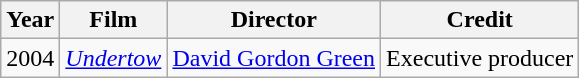<table class="wikitable">
<tr>
<th>Year</th>
<th>Film</th>
<th>Director</th>
<th>Credit</th>
</tr>
<tr>
<td>2004</td>
<td><em><a href='#'>Undertow</a></em></td>
<td><a href='#'>David Gordon Green</a></td>
<td>Executive producer</td>
</tr>
</table>
